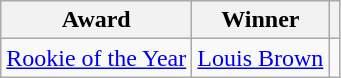<table class="wikitable">
<tr>
<th>Award</th>
<th>Winner</th>
<th><br></th>
</tr>
<tr>
<td><a href='#'>Rookie of the Year</a></td>
<td> <a href='#'>Louis Brown</a></td>
<td></td>
</tr>
</table>
